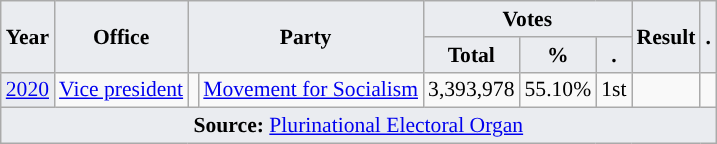<table class="wikitable" style="font-size:90%; text-align:center;">
<tr>
<th style="background-color:#EAECF0;" rowspan=2>Year</th>
<th style="background-color:#EAECF0;" rowspan=2>Office</th>
<th style="background-color:#EAECF0;" colspan=2 rowspan=2>Party</th>
<th style="background-color:#EAECF0;" colspan=3>Votes</th>
<th style="background-color:#EAECF0;" rowspan=2>Result</th>
<th style="background-color:#EAECF0;" rowspan=2>.</th>
</tr>
<tr>
<th style="background-color:#EAECF0;">Total</th>
<th style="background-color:#EAECF0;">%</th>
<th style="background-color:#EAECF0;">.</th>
</tr>
<tr>
<td style="background-color:#EAECF0;"><a href='#'>2020</a></td>
<td><a href='#'>Vice president</a></td>
<td style="background-color:"></td>
<td><a href='#'>Movement for Socialism</a></td>
<td>3,393,978</td>
<td>55.10%</td>
<td>1st</td>
<td></td>
<td></td>
</tr>
<tr>
<td style="background-color:#EAECF0;" colspan=9><strong>Source:</strong> <a href='#'>Plurinational Electoral Organ</a>  </td>
</tr>
</table>
